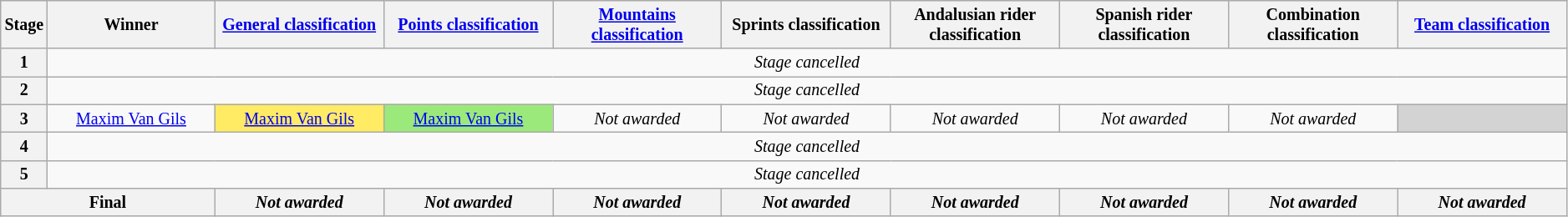<table class="wikitable" style="text-align: center; font-size:smaller;">
<tr style="background:#efefef;">
<th width="1%">Stage</th>
<th width="11%">Winner</th>
<th width="11%"><a href='#'>General classification</a><br></th>
<th width="11%"><a href='#'>Points classification</a><br></th>
<th width="11%"><a href='#'>Mountains classification</a><br></th>
<th width="11%">Sprints classification<br></th>
<th width="11%">Andalusian rider classification<br></th>
<th width="11%">Spanish rider classification</th>
<th width="11%">Combination classification</th>
<th width="11%"><a href='#'>Team classification</a></th>
</tr>
<tr>
<th>1</th>
<td colspan="9"><em>Stage cancelled</em></td>
</tr>
<tr>
<th>2</th>
<td colspan="9"><em>Stage cancelled</em></td>
</tr>
<tr>
<th>3</th>
<td><a href='#'>Maxim Van Gils</a></td>
<td style="background:#FFEB64;"><a href='#'>Maxim Van Gils</a></td>
<td style="background:#9CE97B;"><a href='#'>Maxim Van Gils</a></td>
<td><em>Not awarded</em></td>
<td><em>Not awarded</em></td>
<td><em>Not awarded</em></td>
<td><em>Not awarded</em></td>
<td><em>Not awarded</em></td>
<td style="background:lightgrey;"></td>
</tr>
<tr>
<th>4</th>
<td colspan="9"><em>Stage cancelled</em></td>
</tr>
<tr>
<th>5</th>
<td colspan="9"><em>Stage cancelled</em></td>
</tr>
<tr>
<th colspan="2">Final</th>
<th><em>Not awarded</em></th>
<th><em>Not awarded</em></th>
<th><em>Not awarded</em></th>
<th><em>Not awarded</em></th>
<th><em>Not awarded</em></th>
<th><em>Not awarded</em></th>
<th><em>Not awarded</em></th>
<th><em>Not awarded</em></th>
</tr>
</table>
